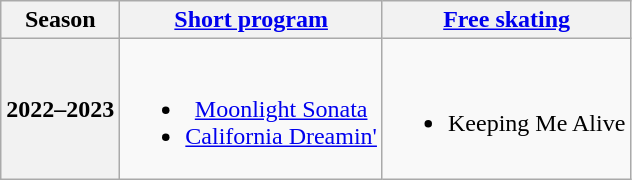<table class="wikitable" style="text-align:center">
<tr>
<th>Season</th>
<th><a href='#'>Short program</a></th>
<th><a href='#'>Free skating</a></th>
</tr>
<tr>
<th>2022–2023 <br></th>
<td><br><ul><li><a href='#'>Moonlight Sonata</a> <br></li><li><a href='#'>California Dreamin'</a> <br></li></ul></td>
<td><br><ul><li>Keeping Me Alive <br></li></ul></td>
</tr>
</table>
